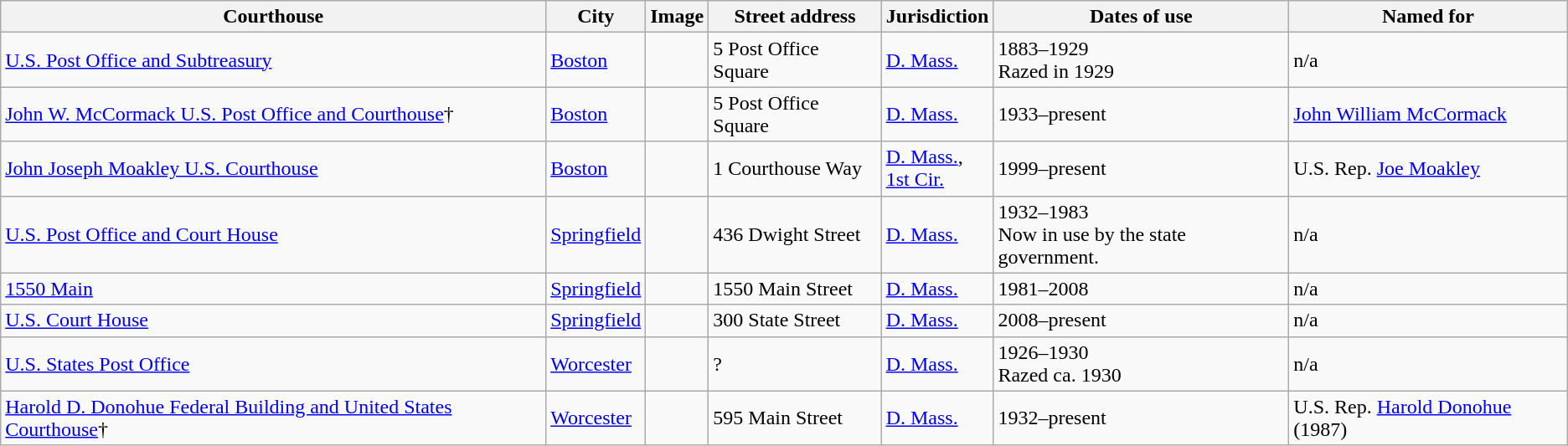<table class="wikitable sortable sticky-header sort-under">
<tr>
<th>Courthouse</th>
<th>City</th>
<th>Image</th>
<th>Street address</th>
<th>Jurisdiction</th>
<th>Dates of use</th>
<th>Named for</th>
</tr>
<tr>
<td><a href='#'>U.S. Post Office and Subtreasury</a></td>
<td><a href='#'>Boston</a></td>
<td></td>
<td>5 Post Office Square</td>
<td><a href='#'>D. Mass.</a></td>
<td>1883–1929<br>Razed in 1929</td>
<td>n/a</td>
</tr>
<tr>
<td><a href='#'>John W. McCormack U.S. Post Office and Courthouse</a>†</td>
<td><a href='#'>Boston</a></td>
<td></td>
<td>5 Post Office Square</td>
<td><a href='#'>D. Mass.</a></td>
<td>1933–present</td>
<td><a href='#'>John William McCormack</a></td>
</tr>
<tr>
<td><a href='#'>John Joseph Moakley U.S. Courthouse</a></td>
<td><a href='#'>Boston</a></td>
<td></td>
<td>1 Courthouse Way</td>
<td><a href='#'>D. Mass.</a>,<br><a href='#'>1st Cir.</a></td>
<td>1999–present</td>
<td>U.S. Rep. <a href='#'>Joe Moakley</a></td>
</tr>
<tr>
<td><a href='#'>U.S. Post Office and Court House</a></td>
<td><a href='#'>Springfield</a></td>
<td></td>
<td>436 Dwight Street</td>
<td><a href='#'>D. Mass.</a></td>
<td>1932–1983<br>Now in use by the state government.</td>
<td>n/a</td>
</tr>
<tr>
<td><a href='#'>1550 Main</a></td>
<td><a href='#'>Springfield</a></td>
<td></td>
<td>1550 Main Street</td>
<td><a href='#'>D. Mass.</a></td>
<td>1981–2008</td>
<td>n/a</td>
</tr>
<tr>
<td><a href='#'>U.S. Court House</a></td>
<td><a href='#'>Springfield</a></td>
<td></td>
<td>300 State Street</td>
<td><a href='#'>D. Mass.</a></td>
<td>2008–present</td>
<td>n/a</td>
</tr>
<tr>
<td><a href='#'>U.S. States Post Office</a></td>
<td><a href='#'>Worcester</a></td>
<td></td>
<td>?</td>
<td><a href='#'>D. Mass.</a></td>
<td>1926–1930<br>Razed ca. 1930</td>
<td>n/a</td>
</tr>
<tr>
<td><a href='#'>Harold D. Donohue Federal Building and United States Courthouse</a>†</td>
<td><a href='#'>Worcester</a></td>
<td></td>
<td>595 Main Street</td>
<td><a href='#'>D. Mass.</a></td>
<td>1932–present</td>
<td>U.S. Rep. <a href='#'>Harold Donohue</a> (1987)</td>
</tr>
</table>
